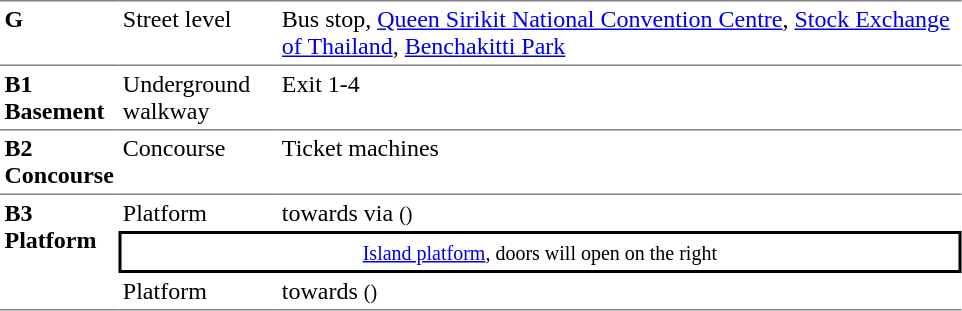<table table border=0 cellspacing=0 cellpadding=3>
<tr>
<td style = "border-top:solid 1px gray;border-bottom:solid 1px gray;" valign=top><strong>G</strong></td>
<td style = "border-top:solid 1px gray;border-bottom:solid 1px gray;" valign=top>Street level</td>
<td style = "border-top:solid 1px gray;border-bottom:solid 1px gray;" valign=top>Bus stop, <a href='#'>Queen Sirikit National Convention Centre</a>, <a href='#'>Stock Exchange of Thailand</a>, <a href='#'>Benchakitti Park</a></td>
</tr>
<tr>
<td style = "border-bottom:solid 1px gray;" rowspan=1 valign=top><strong>B1<br>Basement<br></strong></td>
<td style = "border-bottom:solid 1px gray;" valign=top>Underground walkway</td>
<td style = "border-bottom:solid 1px gray;" valign=top>Exit 1-4</td>
</tr>
<tr>
<td style = "border-bottom:solid 1px gray;" rowspan=1 valign=top><strong>B2<br>Concourse<br></strong></td>
<td style = "border-bottom:solid 1px gray;" valign=top>Concourse</td>
<td style = "border-bottom:solid 1px gray;" valign=top>Ticket machines</td>
</tr>
<tr>
<td style="border-bottom:solid 1px gray;" rowspan=3 valign=top width=50><strong>B3<br>Platform<br></strong></td>
<td width=100>Platform </td>
<td width=450> towards  via  <small>()</small></td>
</tr>
<tr>
<td style = "border-top:solid 2px black;border-right:solid 2px black;border-left:solid 2px black;border-bottom:solid 2px black; text-align:center;" colspan=2><small><a href='#'>Island platform</a>, doors will open on the right</small></td>
</tr>
<tr>
<td style="border-bottom:solid 1px gray;" width=100>Platform </td>
<td style="border-bottom:solid 1px gray;" width=450> towards  <small>()</small></td>
</tr>
</table>
